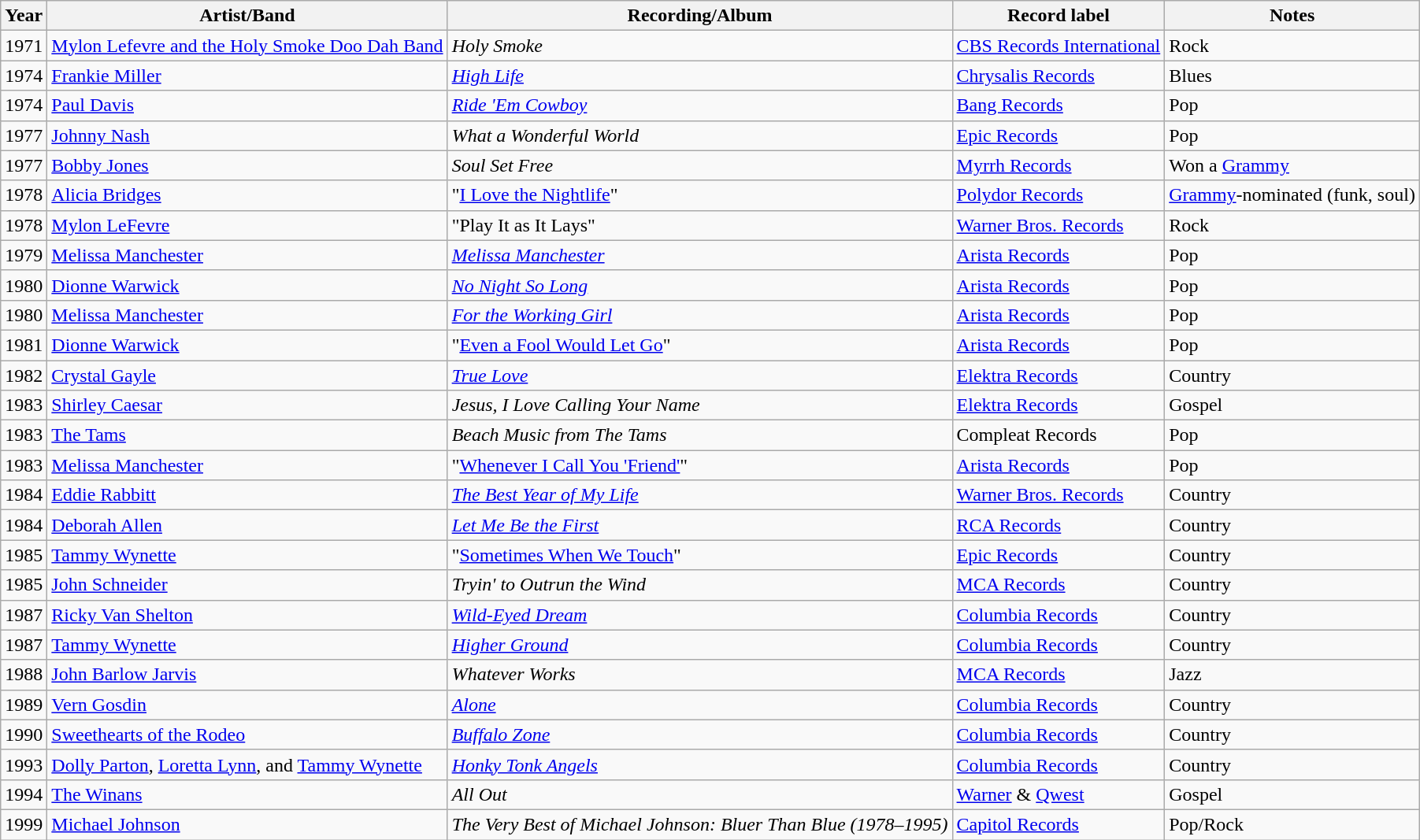<table class="wikitable">
<tr>
<th><strong>Year</strong></th>
<th><strong>Artist/Band</strong></th>
<th><strong>Recording/Album</strong></th>
<th><strong>Record label</strong></th>
<th><strong>Notes</strong></th>
</tr>
<tr>
<td>1971</td>
<td><a href='#'>Mylon Lefevre and the Holy Smoke Doo Dah Band</a></td>
<td><em>Holy Smoke</em></td>
<td><a href='#'>CBS Records International</a></td>
<td>Rock</td>
</tr>
<tr>
<td>1974</td>
<td><a href='#'>Frankie Miller</a></td>
<td><em><a href='#'>High Life</a></em></td>
<td><a href='#'>Chrysalis Records</a></td>
<td>Blues</td>
</tr>
<tr>
<td>1974</td>
<td><a href='#'>Paul Davis</a></td>
<td><em><a href='#'>Ride 'Em Cowboy</a></em></td>
<td><a href='#'>Bang Records</a></td>
<td>Pop</td>
</tr>
<tr>
<td>1977</td>
<td><a href='#'>Johnny Nash</a></td>
<td><em>What a Wonderful World</em></td>
<td><a href='#'>Epic Records</a></td>
<td>Pop</td>
</tr>
<tr>
<td>1977</td>
<td><a href='#'>Bobby Jones</a></td>
<td><em>Soul Set Free</em></td>
<td><a href='#'>Myrrh Records</a></td>
<td>Won a <a href='#'>Grammy</a></td>
</tr>
<tr>
<td>1978</td>
<td><a href='#'>Alicia Bridges</a></td>
<td>"<a href='#'>I Love the Nightlife</a>"</td>
<td><a href='#'>Polydor Records</a></td>
<td><a href='#'>Grammy</a>-nominated (funk, soul)</td>
</tr>
<tr>
<td>1978</td>
<td><a href='#'>Mylon LeFevre</a></td>
<td>"Play It as It Lays"</td>
<td><a href='#'>Warner Bros. Records</a></td>
<td>Rock</td>
</tr>
<tr>
<td>1979</td>
<td><a href='#'>Melissa Manchester</a></td>
<td><em><a href='#'>Melissa Manchester</a></em></td>
<td><a href='#'>Arista Records</a></td>
<td>Pop</td>
</tr>
<tr>
<td>1980</td>
<td><a href='#'>Dionne Warwick</a></td>
<td><em><a href='#'>No Night So Long</a></em></td>
<td><a href='#'>Arista Records</a></td>
<td>Pop</td>
</tr>
<tr>
<td>1980</td>
<td><a href='#'>Melissa Manchester</a></td>
<td><em><a href='#'>For the Working Girl</a></em></td>
<td><a href='#'>Arista Records</a></td>
<td>Pop</td>
</tr>
<tr>
<td>1981</td>
<td><a href='#'>Dionne Warwick</a></td>
<td>"<a href='#'>Even a Fool Would Let Go</a>"</td>
<td><a href='#'>Arista Records</a></td>
<td>Pop</td>
</tr>
<tr>
<td>1982</td>
<td><a href='#'>Crystal Gayle</a></td>
<td><em><a href='#'>True Love</a></em></td>
<td><a href='#'>Elektra Records</a></td>
<td>Country</td>
</tr>
<tr>
<td>1983</td>
<td><a href='#'>Shirley Caesar</a></td>
<td><em>Jesus, I Love Calling Your Name</em></td>
<td><a href='#'>Elektra Records</a></td>
<td>Gospel</td>
</tr>
<tr>
<td>1983</td>
<td><a href='#'>The Tams</a></td>
<td><em>Beach Music from The Tams</em></td>
<td>Compleat Records</td>
<td>Pop</td>
</tr>
<tr>
<td>1983</td>
<td><a href='#'>Melissa Manchester</a></td>
<td>"<a href='#'>Whenever I Call You 'Friend'</a>"</td>
<td><a href='#'>Arista Records</a></td>
<td>Pop</td>
</tr>
<tr>
<td>1984</td>
<td><a href='#'>Eddie Rabbitt</a></td>
<td><em><a href='#'>The Best Year of My Life</a></em></td>
<td><a href='#'>Warner Bros. Records</a></td>
<td>Country</td>
</tr>
<tr>
<td>1984</td>
<td><a href='#'>Deborah Allen</a></td>
<td><em><a href='#'>Let Me Be the First</a></em></td>
<td><a href='#'>RCA Records</a></td>
<td>Country</td>
</tr>
<tr>
<td>1985</td>
<td><a href='#'>Tammy Wynette</a></td>
<td>"<a href='#'>Sometimes When We Touch</a>"</td>
<td><a href='#'>Epic Records</a></td>
<td>Country</td>
</tr>
<tr>
<td>1985</td>
<td><a href='#'>John Schneider</a></td>
<td><em>Tryin' to Outrun the Wind</em></td>
<td><a href='#'>MCA Records</a></td>
<td>Country</td>
</tr>
<tr>
<td>1987</td>
<td><a href='#'>Ricky Van Shelton</a></td>
<td><em><a href='#'>Wild-Eyed Dream</a></em></td>
<td><a href='#'>Columbia Records</a></td>
<td>Country</td>
</tr>
<tr>
<td>1987</td>
<td><a href='#'>Tammy Wynette</a></td>
<td><em><a href='#'>Higher Ground</a></em></td>
<td><a href='#'>Columbia Records</a></td>
<td>Country</td>
</tr>
<tr>
<td>1988</td>
<td><a href='#'>John Barlow Jarvis</a></td>
<td><em>Whatever Works</em></td>
<td><a href='#'>MCA Records</a></td>
<td>Jazz</td>
</tr>
<tr>
<td>1989</td>
<td><a href='#'>Vern Gosdin</a></td>
<td><em><a href='#'>Alone</a></em></td>
<td><a href='#'>Columbia Records</a></td>
<td>Country</td>
</tr>
<tr>
<td>1990</td>
<td><a href='#'>Sweethearts of the Rodeo</a></td>
<td><em><a href='#'>Buffalo Zone</a></em></td>
<td><a href='#'>Columbia Records</a></td>
<td>Country</td>
</tr>
<tr>
<td>1993</td>
<td><a href='#'>Dolly Parton</a>, <a href='#'>Loretta Lynn</a>, and <a href='#'>Tammy Wynette</a></td>
<td><em><a href='#'>Honky Tonk Angels</a></em></td>
<td><a href='#'>Columbia Records</a></td>
<td>Country</td>
</tr>
<tr>
<td>1994</td>
<td><a href='#'>The Winans</a></td>
<td><em>All Out</em></td>
<td><a href='#'>Warner</a> & <a href='#'>Qwest</a></td>
<td>Gospel</td>
</tr>
<tr>
<td>1999</td>
<td><a href='#'>Michael Johnson</a></td>
<td><em>The Very Best of Michael Johnson: Bluer Than Blue (1978–1995)</em></td>
<td><a href='#'>Capitol Records</a></td>
<td>Pop/Rock</td>
</tr>
</table>
